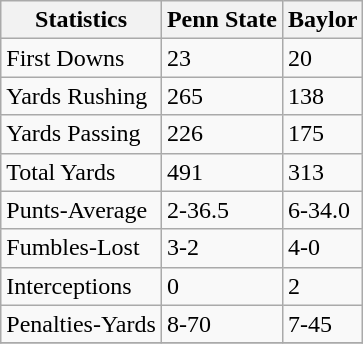<table class="wikitable">
<tr>
<th>Statistics</th>
<th>Penn State</th>
<th>Baylor</th>
</tr>
<tr>
<td>First Downs</td>
<td>23</td>
<td>20</td>
</tr>
<tr>
<td>Yards Rushing</td>
<td>265</td>
<td>138</td>
</tr>
<tr>
<td>Yards Passing</td>
<td>226</td>
<td>175</td>
</tr>
<tr>
<td>Total Yards</td>
<td>491</td>
<td>313</td>
</tr>
<tr>
<td>Punts-Average</td>
<td>2-36.5</td>
<td>6-34.0</td>
</tr>
<tr>
<td>Fumbles-Lost</td>
<td>3-2</td>
<td>4-0</td>
</tr>
<tr>
<td>Interceptions</td>
<td>0</td>
<td>2</td>
</tr>
<tr>
<td>Penalties-Yards</td>
<td>8-70</td>
<td>7-45</td>
</tr>
<tr>
</tr>
</table>
